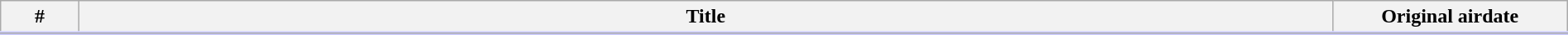<table class="wikitable" style="width:100%; background:#FFF;">
<tr style="border-bottom: 3px solid #CCF">
<th width="5%">#</th>
<th>Title</th>
<th width="15%">Original airdate</th>
</tr>
<tr>
</tr>
</table>
